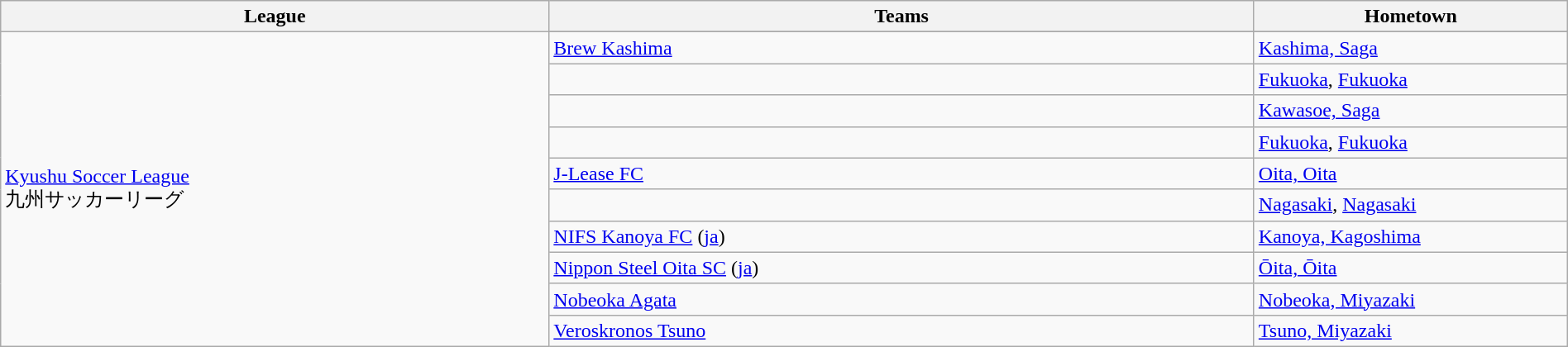<table class="wikitable" width=100%>
<tr>
<th width=35%>League</th>
<th width=45%>Teams</th>
<th width=20%>Hometown</th>
</tr>
<tr>
<td rowspan="11"><a href='#'>Kyushu Soccer League</a><br>九州サッカーリーグ</td>
</tr>
<tr>
<td><a href='#'>Brew Kashima</a></td>
<td><a href='#'>Kashima, Saga</a></td>
</tr>
<tr>
<td></td>
<td><a href='#'>Fukuoka</a>, <a href='#'>Fukuoka</a></td>
</tr>
<tr>
<td></td>
<td><a href='#'>Kawasoe, Saga</a></td>
</tr>
<tr>
<td></td>
<td><a href='#'>Fukuoka</a>, <a href='#'>Fukuoka</a></td>
</tr>
<tr>
<td><a href='#'>J-Lease FC</a></td>
<td><a href='#'>Oita, Oita</a></td>
</tr>
<tr>
<td> </td>
<td><a href='#'>Nagasaki</a>, <a href='#'>Nagasaki</a></td>
</tr>
<tr>
<td><a href='#'>NIFS Kanoya FC</a> (<a href='#'>ja</a>)</td>
<td><a href='#'>Kanoya, Kagoshima</a></td>
</tr>
<tr>
<td><a href='#'>Nippon Steel Oita SC</a> (<a href='#'>ja</a>)</td>
<td><a href='#'>Ōita, Ōita</a></td>
</tr>
<tr>
<td><a href='#'>Nobeoka Agata</a></td>
<td><a href='#'>Nobeoka, Miyazaki</a></td>
</tr>
<tr>
<td><a href='#'>Veroskronos Tsuno</a></td>
<td><a href='#'>Tsuno, Miyazaki</a></td>
</tr>
</table>
